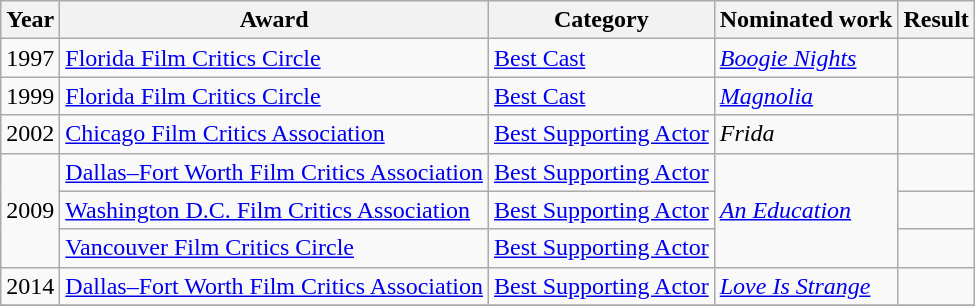<table class="wikitable unsortable">
<tr>
<th>Year</th>
<th>Award</th>
<th>Category</th>
<th>Nominated work</th>
<th>Result</th>
</tr>
<tr>
<td>1997</td>
<td><a href='#'>Florida Film Critics Circle</a></td>
<td><a href='#'>Best Cast</a></td>
<td><em><a href='#'>Boogie Nights</a></em></td>
<td></td>
</tr>
<tr>
<td>1999</td>
<td><a href='#'>Florida Film Critics Circle</a></td>
<td><a href='#'>Best Cast</a></td>
<td><em><a href='#'>Magnolia</a></em></td>
<td></td>
</tr>
<tr>
<td>2002</td>
<td><a href='#'>Chicago Film Critics Association</a></td>
<td><a href='#'>Best Supporting Actor</a></td>
<td><em>Frida</em></td>
<td></td>
</tr>
<tr>
<td rowspan=3>2009</td>
<td><a href='#'>Dallas–Fort Worth Film Critics Association</a></td>
<td><a href='#'>Best Supporting Actor</a></td>
<td rowspan=3><em><a href='#'>An Education</a></em></td>
<td></td>
</tr>
<tr>
<td><a href='#'>Washington D.C. Film Critics Association</a></td>
<td><a href='#'>Best Supporting Actor</a></td>
<td></td>
</tr>
<tr>
<td><a href='#'>Vancouver Film Critics Circle</a></td>
<td><a href='#'>Best Supporting Actor</a></td>
<td></td>
</tr>
<tr>
<td>2014</td>
<td><a href='#'>Dallas–Fort Worth Film Critics Association</a></td>
<td><a href='#'>Best Supporting Actor</a></td>
<td><em><a href='#'>Love Is Strange</a></em></td>
<td></td>
</tr>
<tr>
</tr>
</table>
